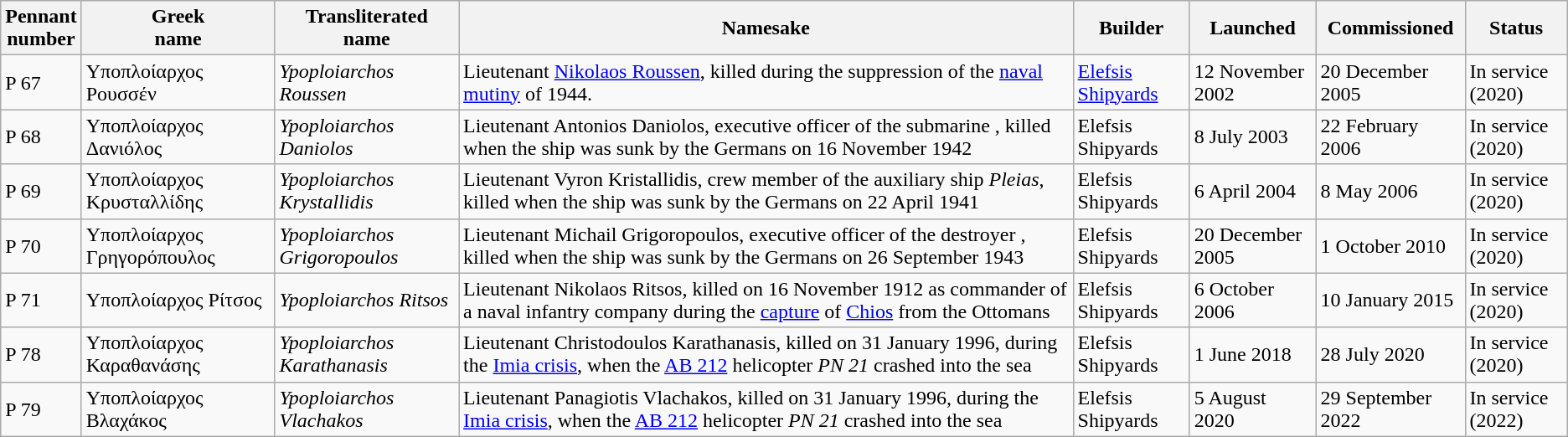<table class="wikitable">
<tr>
<th>Pennant<br> number</th>
<th>Greek<br>name</th>
<th>Transliterated<br>name</th>
<th>Namesake</th>
<th>Builder</th>
<th>Launched</th>
<th>Commissioned</th>
<th>Status</th>
</tr>
<tr>
<td>P 67</td>
<td>Υποπλοίαρχος Ρουσσέν</td>
<td><em>Ypoploiarchos Roussen</em></td>
<td>Lieutenant <a href='#'>Nikolaos Roussen</a>, killed during the suppression of the <a href='#'>naval mutiny</a> of 1944.</td>
<td><a href='#'>Elefsis Shipyards</a></td>
<td>12 November 2002</td>
<td>20 December 2005</td>
<td>In service (2020)</td>
</tr>
<tr>
<td>P 68</td>
<td>Υποπλοίαρχος Δανιόλος</td>
<td><em>Ypoploiarchos Daniolos</em></td>
<td>Lieutenant Antonios Daniolos, executive officer of the submarine , killed when the ship was sunk by the Germans on 16 November 1942</td>
<td>Elefsis Shipyards</td>
<td>8 July 2003</td>
<td>22 February 2006</td>
<td>In service (2020)</td>
</tr>
<tr>
<td>P 69</td>
<td>Υποπλοίαρχος Κρυσταλλίδης</td>
<td><em>Ypoploiarchos Krystallidis</em></td>
<td>Lieutenant Vyron Kristallidis, crew member of the auxiliary ship <em>Pleias</em>, killed when the ship was sunk by the Germans on 22 April 1941</td>
<td>Elefsis Shipyards</td>
<td>6 April 2004</td>
<td>8 May 2006</td>
<td>In service (2020)</td>
</tr>
<tr>
<td>P 70</td>
<td>Υποπλοίαρχος Γρηγορόπουλος</td>
<td><em>Ypoploiarchos Grigoropoulos</em></td>
<td>Lieutenant Michail Grigoropoulos, executive officer of the destroyer , killed when the ship was sunk by the Germans on 26 September 1943</td>
<td>Elefsis Shipyards</td>
<td>20 December 2005</td>
<td>1 October 2010</td>
<td>In service (2020)</td>
</tr>
<tr>
<td>P 71</td>
<td>Υποπλοίαρχος Ρίτσος</td>
<td><em>Ypoploiarchos Ritsos</em></td>
<td>Lieutenant Nikolaos Ritsos, killed on 16 November 1912 as commander of a naval infantry company during the <a href='#'>capture</a> of <a href='#'>Chios</a> from the Ottomans</td>
<td>Elefsis Shipyards</td>
<td>6 October 2006</td>
<td>10 January 2015</td>
<td>In service (2020)</td>
</tr>
<tr>
<td>P 78</td>
<td>Υποπλοίαρχος Καραθανάσης</td>
<td><em>Ypoploiarchos Karathanasis</em></td>
<td>Lieutenant Christodoulos Karathanasis, killed on 31 January 1996, during the <a href='#'>Imia crisis</a>, when the <a href='#'>AB 212</a> helicopter <em>PN 21</em> crashed into the sea</td>
<td>Elefsis Shipyards</td>
<td>1 June 2018</td>
<td>28 July 2020</td>
<td>In service (2020)</td>
</tr>
<tr>
<td>P 79</td>
<td>Υποπλοίαρχος Βλαχάκος</td>
<td><em>Ypoploiarchos Vlachakos</em></td>
<td>Lieutenant Panagiotis Vlachakos, killed on 31 January 1996, during the <a href='#'>Imia crisis</a>, when the <a href='#'>AB 212</a> helicopter <em>PN 21</em> crashed into the sea</td>
<td>Elefsis Shipyards</td>
<td>5 August 2020</td>
<td>29 September 2022</td>
<td>In service (2022)</td>
</tr>
</table>
